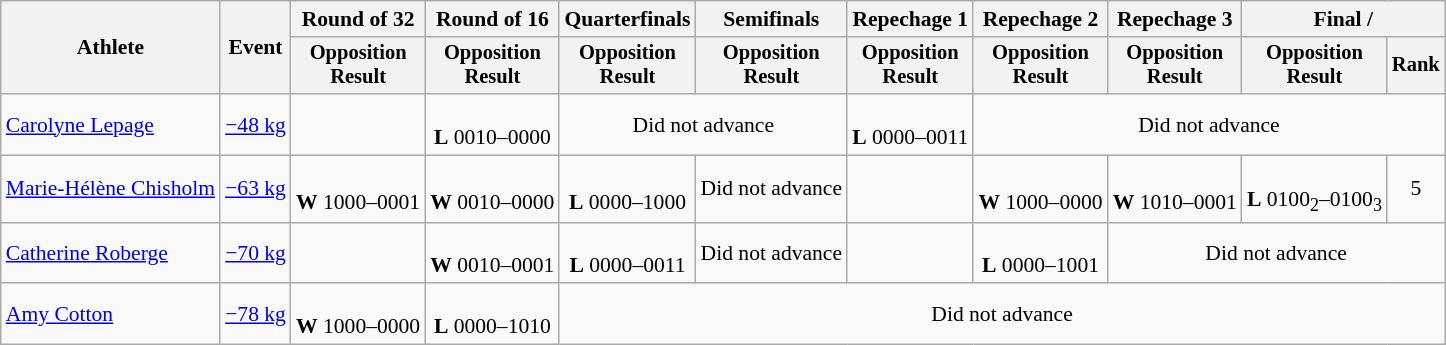<table class="wikitable" style="font-size:90%">
<tr>
<th rowspan="2">Athlete</th>
<th rowspan="2">Event</th>
<th>Round of 32</th>
<th>Round of 16</th>
<th>Quarterfinals</th>
<th>Semifinals</th>
<th>Repechage 1</th>
<th>Repechage 2</th>
<th>Repechage 3</th>
<th colspan=2>Final / </th>
</tr>
<tr style="font-size:95%">
<th>Opposition<br>Result</th>
<th>Opposition<br>Result</th>
<th>Opposition<br>Result</th>
<th>Opposition<br>Result</th>
<th>Opposition<br>Result</th>
<th>Opposition<br>Result</th>
<th>Opposition<br>Result</th>
<th>Opposition<br>Result</th>
<th>Rank</th>
</tr>
<tr align=center>
<td align=left><a href='#'>Carolyne Lepage</a></td>
<td align=left><a href='#'>−48 kg</a></td>
<td></td>
<td><br><strong>L</strong> 0010–0000</td>
<td colspan=2>Did not advance</td>
<td><br><strong>L</strong> 0000–0011</td>
<td colspan=4>Did not advance</td>
</tr>
<tr align=center>
<td align=left><a href='#'>Marie-Hélène Chisholm</a></td>
<td align=left><a href='#'>−63 kg</a></td>
<td><br><strong>W</strong> 1000–0001</td>
<td><br><strong>W</strong> 0010–0000</td>
<td><br><strong>L</strong> 0000–1000</td>
<td>Did not advance</td>
<td></td>
<td><br><strong>W</strong> 1000–0000</td>
<td><br><strong>W</strong> 1010–0001</td>
<td><br><strong>L</strong> 0100<sub>2</sub>–0100<sub>3</sub></td>
<td>5</td>
</tr>
<tr align=center>
<td align=left><a href='#'>Catherine Roberge</a></td>
<td align=left><a href='#'>−70 kg</a></td>
<td></td>
<td><br><strong>W</strong> 0010–0001</td>
<td><br><strong>L</strong> 0000–0011</td>
<td>Did not advance</td>
<td></td>
<td><br><strong>L</strong> 0000–1001</td>
<td colspan=3>Did not advance</td>
</tr>
<tr align=center>
<td align=left><a href='#'>Amy Cotton</a></td>
<td align=left><a href='#'>−78 kg</a></td>
<td><br><strong>W</strong> 1000–0000</td>
<td><br><strong>L</strong> 0000–1010</td>
<td colspan=7>Did not advance</td>
</tr>
</table>
